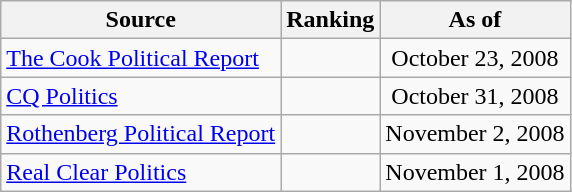<table class="wikitable" style="text-align:center">
<tr>
<th>Source</th>
<th>Ranking</th>
<th>As of</th>
</tr>
<tr>
<td align=left><a href='#'>The Cook Political Report</a></td>
<td></td>
<td>October 23, 2008</td>
</tr>
<tr>
<td align=left><a href='#'>CQ Politics</a></td>
<td></td>
<td>October 31, 2008</td>
</tr>
<tr>
<td align=left><a href='#'>Rothenberg Political Report</a></td>
<td></td>
<td>November 2, 2008</td>
</tr>
<tr>
<td align=left><a href='#'>Real Clear Politics</a></td>
<td></td>
<td>November 1, 2008</td>
</tr>
</table>
